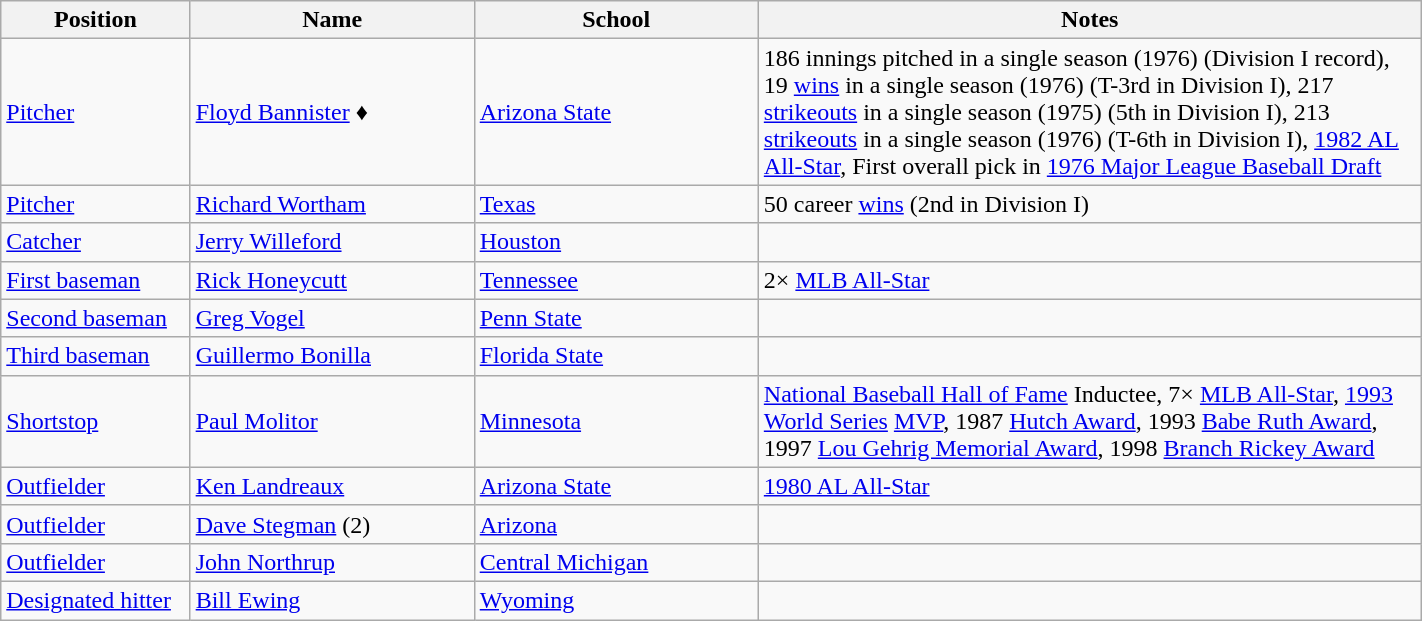<table class="wikitable sortable" style="width:75%;">
<tr>
<th width=10%>Position</th>
<th width=15%>Name</th>
<th width=15%>School</th>
<th width=35% class="unsortable">Notes</th>
</tr>
<tr>
<td><a href='#'>Pitcher</a></td>
<td><a href='#'>Floyd Bannister</a> ♦</td>
<td><a href='#'>Arizona State</a></td>
<td>186 innings pitched in a single season (1976) (Division I record), 19 <a href='#'>wins</a> in a single season (1976) (T-3rd in Division I), 217 <a href='#'>strikeouts</a> in a single season (1975) (5th in Division I), 213 <a href='#'>strikeouts</a> in a single season (1976) (T-6th in Division I), <a href='#'>1982 AL All-Star</a>, First overall pick in <a href='#'>1976 Major League Baseball Draft</a></td>
</tr>
<tr>
<td><a href='#'>Pitcher</a></td>
<td><a href='#'>Richard Wortham</a></td>
<td><a href='#'>Texas</a></td>
<td>50 career <a href='#'>wins</a> (2nd in Division I)</td>
</tr>
<tr>
<td><a href='#'>Catcher</a></td>
<td><a href='#'>Jerry Willeford</a></td>
<td><a href='#'>Houston</a></td>
<td></td>
</tr>
<tr>
<td><a href='#'>First baseman</a></td>
<td><a href='#'>Rick Honeycutt</a></td>
<td><a href='#'>Tennessee</a></td>
<td>2× <a href='#'>MLB All-Star</a></td>
</tr>
<tr>
<td><a href='#'>Second baseman</a></td>
<td><a href='#'>Greg Vogel</a></td>
<td><a href='#'>Penn State</a></td>
<td></td>
</tr>
<tr>
<td><a href='#'>Third baseman</a></td>
<td><a href='#'>Guillermo Bonilla</a></td>
<td><a href='#'>Florida State</a></td>
<td></td>
</tr>
<tr>
<td><a href='#'>Shortstop</a></td>
<td><a href='#'>Paul Molitor</a></td>
<td><a href='#'>Minnesota</a></td>
<td><a href='#'>National Baseball Hall of Fame</a> Inductee, 7× <a href='#'>MLB All-Star</a>, <a href='#'>1993 World Series</a> <a href='#'>MVP</a>, 1987 <a href='#'>Hutch Award</a>, 1993 <a href='#'>Babe Ruth Award</a>, 1997 <a href='#'>Lou Gehrig Memorial Award</a>, 1998 <a href='#'>Branch Rickey Award</a></td>
</tr>
<tr>
<td><a href='#'>Outfielder</a></td>
<td><a href='#'>Ken Landreaux</a></td>
<td><a href='#'>Arizona State</a></td>
<td><a href='#'>1980 AL All-Star</a></td>
</tr>
<tr>
<td><a href='#'>Outfielder</a></td>
<td><a href='#'>Dave Stegman</a> (2)</td>
<td><a href='#'>Arizona</a></td>
<td></td>
</tr>
<tr>
<td><a href='#'>Outfielder</a></td>
<td><a href='#'>John Northrup</a></td>
<td><a href='#'>Central Michigan</a></td>
<td></td>
</tr>
<tr>
<td><a href='#'>Designated hitter</a></td>
<td><a href='#'>Bill Ewing</a></td>
<td><a href='#'>Wyoming</a></td>
<td></td>
</tr>
</table>
